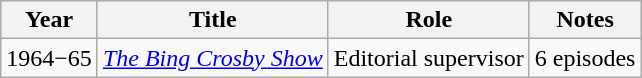<table class="wikitable">
<tr>
<th>Year</th>
<th>Title</th>
<th>Role</th>
<th>Notes</th>
</tr>
<tr>
<td>1964−65</td>
<td><em><a href='#'>The Bing Crosby Show</a></em></td>
<td>Editorial supervisor</td>
<td>6 episodes</td>
</tr>
</table>
